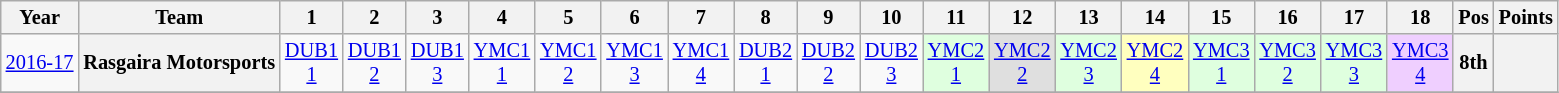<table class="wikitable" style="text-align:center; font-size:85%">
<tr>
<th>Year</th>
<th>Team</th>
<th>1</th>
<th>2</th>
<th>3</th>
<th>4</th>
<th>5</th>
<th>6</th>
<th>7</th>
<th>8</th>
<th>9</th>
<th>10</th>
<th>11</th>
<th>12</th>
<th>13</th>
<th>14</th>
<th>15</th>
<th>16</th>
<th>17</th>
<th>18</th>
<th>Pos</th>
<th>Points</th>
</tr>
<tr>
<td nowrap><a href='#'>2016-17</a></td>
<th nowrap>Rasgaira Motorsports</th>
<td><a href='#'>DUB1<br>1</a></td>
<td><a href='#'>DUB1<br>2</a></td>
<td><a href='#'>DUB1<br>3</a></td>
<td><a href='#'>YMC1<br>1</a></td>
<td><a href='#'>YMC1<br>2</a></td>
<td><a href='#'>YMC1<br>3</a></td>
<td><a href='#'>YMC1<br>4</a></td>
<td><a href='#'>DUB2<br>1</a></td>
<td><a href='#'>DUB2<br>2</a></td>
<td><a href='#'>DUB2<br>3</a></td>
<td style="background:#dfffdf"><a href='#'>YMC2<br>1</a><br></td>
<td style="background:#dfdfdf"><a href='#'>YMC2<br>2</a><br></td>
<td style="background:#dfffdf"><a href='#'>YMC2<br>3</a><br></td>
<td style="background:#ffffbf"><a href='#'>YMC2<br>4</a><br></td>
<td style="background:#dfffdf"><a href='#'>YMC3<br>1</a><br></td>
<td style="background:#dfffdf"><a href='#'>YMC3<br>2</a><br></td>
<td style="background:#dfffdf"><a href='#'>YMC3<br>3</a><br></td>
<td style="background:#efcfff"><a href='#'>YMC3<br>4</a><br></td>
<th>8th</th>
<th></th>
</tr>
<tr>
</tr>
</table>
